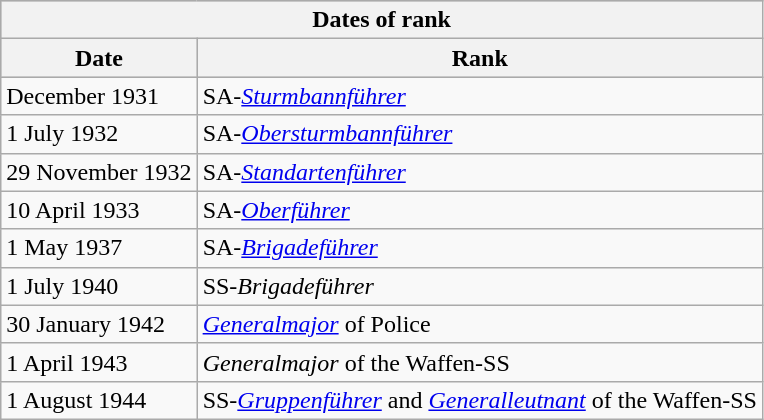<table class="wikitable float-right">
<tr bgcolor="silver">
<th colspan = "2">Dates of rank</th>
</tr>
<tr bgcolor="silver">
<th>Date</th>
<th>Rank</th>
</tr>
<tr>
<td>December 1931</td>
<td>SA-<em><a href='#'>Sturmbannführer</a></em></td>
</tr>
<tr>
<td>1 July 1932</td>
<td>SA-<em><a href='#'>Obersturmbannführer</a></em></td>
</tr>
<tr>
<td>29 November 1932</td>
<td>SA-<em><a href='#'>Standartenführer</a></em></td>
</tr>
<tr>
<td>10 April 1933</td>
<td>SA-<em><a href='#'>Oberführer</a></em></td>
</tr>
<tr>
<td>1 May 1937</td>
<td>SA-<em><a href='#'>Brigadeführer</a></em></td>
</tr>
<tr>
<td>1 July 1940</td>
<td>SS-<em>Brigadeführer</em></td>
</tr>
<tr>
<td>30 January 1942</td>
<td><em><a href='#'>Generalmajor</a></em> of Police</td>
</tr>
<tr>
<td>1 April 1943</td>
<td><em>Generalmajor</em> of the Waffen-SS</td>
</tr>
<tr>
<td>1 August 1944</td>
<td>SS-<em><a href='#'>Gruppenführer</a></em> and <em><a href='#'>Generalleutnant</a></em> of the Waffen-SS</td>
</tr>
</table>
